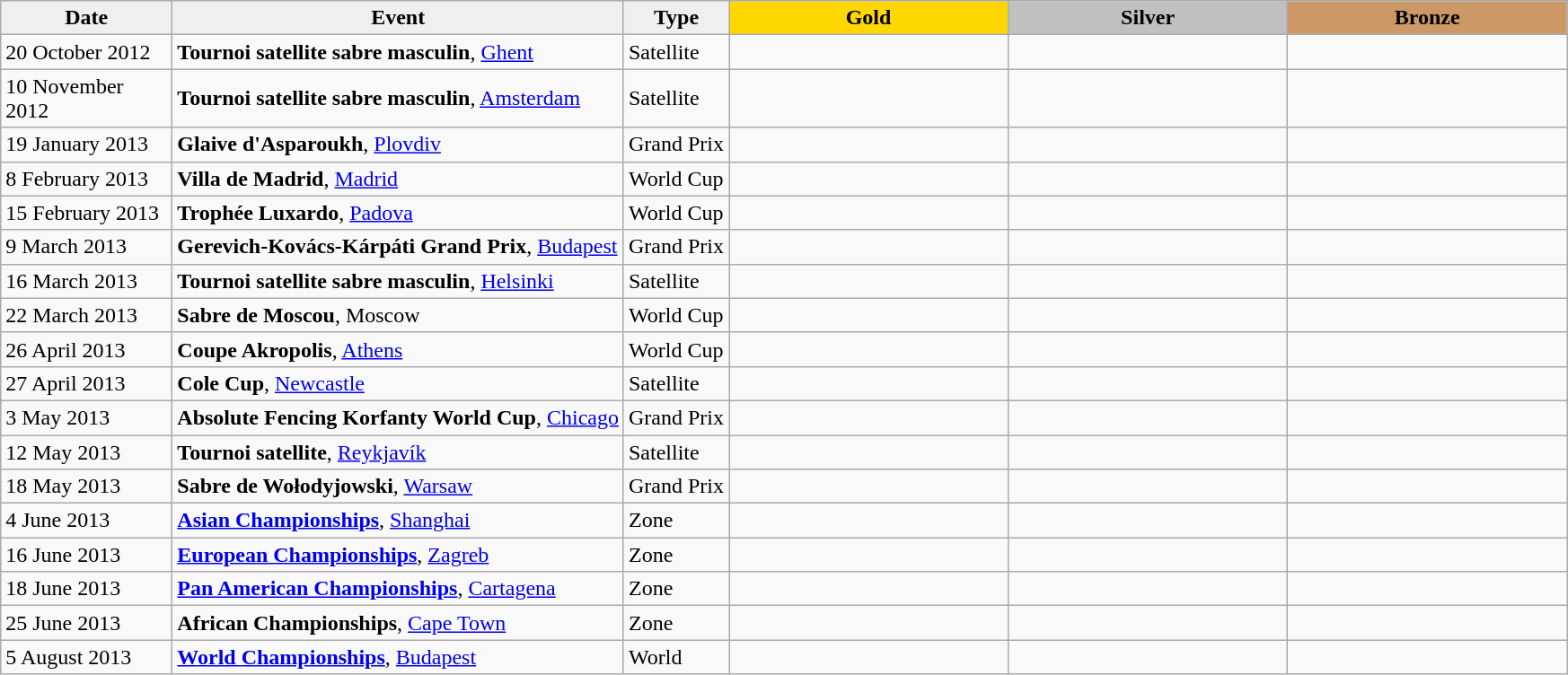<table class="wikitable plainrowheaders">
<tr align=center>
<th scope=col style="width:120px; background: #efefef;">Date</th>
<th scope=col style="background: #efefef;">Event</th>
<th scope=col style="background: #efefef;">Type</th>
<th scope="col" style="width:200px; background:gold;">Gold</th>
<th scope="col" style="width:200px; background:silver;">Silver</th>
<th scope="col" style="width:200px; background:#c96;">Bronze</th>
</tr>
<tr>
<td>20 October 2012</td>
<td><strong>Tournoi satellite sabre masculin</strong>, <a href='#'>Ghent</a></td>
<td>Satellite</td>
<td></td>
<td></td>
<td><br></td>
</tr>
<tr>
<td>10 November 2012</td>
<td><strong>Tournoi satellite sabre masculin</strong>, <a href='#'>Amsterdam</a></td>
<td>Satellite</td>
<td></td>
<td></td>
<td><br></td>
</tr>
<tr>
<td>19 January 2013</td>
<td><strong>Glaive d'Asparoukh</strong>, <a href='#'>Plovdiv</a></td>
<td>Grand Prix</td>
<td></td>
<td></td>
<td><br></td>
</tr>
<tr>
<td>8 February 2013</td>
<td><strong>Villa de Madrid</strong>, <a href='#'>Madrid</a></td>
<td>World Cup</td>
<td></td>
<td></td>
<td><br></td>
</tr>
<tr>
<td>15 February 2013</td>
<td><strong>Trophée Luxardo</strong>, <a href='#'>Padova</a></td>
<td>World Cup</td>
<td></td>
<td></td>
<td><br></td>
</tr>
<tr>
<td>9 March 2013</td>
<td><strong>Gerevich-Kovács-Kárpáti Grand Prix</strong>, <a href='#'>Budapest</a></td>
<td>Grand Prix</td>
<td></td>
<td></td>
<td><br></td>
</tr>
<tr>
<td>16 March 2013</td>
<td><strong>Tournoi satellite sabre masculin</strong>, <a href='#'>Helsinki</a></td>
<td>Satellite</td>
<td></td>
<td></td>
<td><br></td>
</tr>
<tr>
<td>22 March 2013</td>
<td><strong>Sabre de Moscou</strong>, Moscow</td>
<td>World Cup</td>
<td></td>
<td></td>
<td><br></td>
</tr>
<tr>
<td>26 April 2013</td>
<td><strong>Coupe Akropolis</strong>, <a href='#'>Athens</a></td>
<td>World Cup</td>
<td></td>
<td></td>
<td><br></td>
</tr>
<tr>
<td>27 April 2013</td>
<td><strong>Cole Cup</strong>, <a href='#'>Newcastle</a></td>
<td>Satellite</td>
<td></td>
<td></td>
<td><br></td>
</tr>
<tr>
<td>3 May 2013</td>
<td><strong>Absolute Fencing Korfanty World Cup</strong>, <a href='#'>Chicago</a></td>
<td>Grand Prix</td>
<td></td>
<td></td>
<td><br></td>
</tr>
<tr>
<td>12 May 2013</td>
<td><strong>Tournoi satellite</strong>, <a href='#'>Reykjavík</a></td>
<td>Satellite</td>
<td></td>
<td></td>
<td><br></td>
</tr>
<tr>
<td>18 May 2013</td>
<td><strong>Sabre de Wołodyjowski</strong>, <a href='#'>Warsaw</a></td>
<td>Grand Prix</td>
<td></td>
<td></td>
<td><br></td>
</tr>
<tr>
<td>4 June 2013</td>
<td><strong><a href='#'>Asian Championships</a></strong>, <a href='#'>Shanghai</a></td>
<td>Zone</td>
<td></td>
<td></td>
<td><br></td>
</tr>
<tr>
<td>16 June 2013</td>
<td><strong><a href='#'>European Championships</a></strong>, <a href='#'>Zagreb</a></td>
<td>Zone</td>
<td></td>
<td></td>
<td><br></td>
</tr>
<tr>
<td>18 June 2013</td>
<td><strong><a href='#'>Pan American Championships</a></strong>, <a href='#'>Cartagena</a></td>
<td>Zone</td>
<td></td>
<td></td>
<td><br></td>
</tr>
<tr>
<td>25 June 2013</td>
<td><strong>African Championships</strong>, <a href='#'>Cape Town</a></td>
<td>Zone</td>
<td></td>
<td></td>
<td><br></td>
</tr>
<tr>
<td>5 August 2013</td>
<td><strong><a href='#'>World Championships</a></strong>, <a href='#'>Budapest</a></td>
<td>World</td>
<td></td>
<td></td>
<td><br></td>
</tr>
</table>
